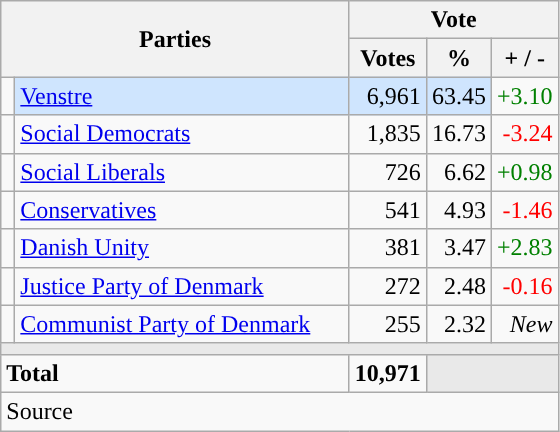<table class="wikitable" style="text-align:right;">
<tr>
<th style="text-align:centre;" rowspan="2" colspan="2" width="225">Parties</th>
<th colspan="3">Vote</th>
</tr>
<tr>
<th width="15">Votes</th>
<th width="15">%</th>
<th width="15">+ / -</th>
</tr>
<tr>
<td width="2" style="color:inherit;background:"></td>
<td bgcolor=#cfe5fe  align="left"><a href='#'>Venstre</a></td>
<td bgcolor=#cfe5fe>6,961</td>
<td bgcolor=#cfe5fe>63.45</td>
<td style=color:green;>+3.10</td>
</tr>
<tr>
<td width="2" style="color:inherit;background:"></td>
<td align="left"><a href='#'>Social Democrats</a></td>
<td>1,835</td>
<td>16.73</td>
<td style=color:red;>-3.24</td>
</tr>
<tr>
<td width="2" style="color:inherit;background:"></td>
<td align="left"><a href='#'>Social Liberals</a></td>
<td>726</td>
<td>6.62</td>
<td style=color:green;>+0.98</td>
</tr>
<tr>
<td width="2" style="color:inherit;background:"></td>
<td align="left"><a href='#'>Conservatives</a></td>
<td>541</td>
<td>4.93</td>
<td style=color:red;>-1.46</td>
</tr>
<tr>
<td width="2" style="color:inherit;background:"></td>
<td align="left"><a href='#'>Danish Unity</a></td>
<td>381</td>
<td>3.47</td>
<td style=color:green;>+2.83</td>
</tr>
<tr>
<td width="2" style="color:inherit;background:"></td>
<td align="left"><a href='#'>Justice Party of Denmark</a></td>
<td>272</td>
<td>2.48</td>
<td style=color:red;>-0.16</td>
</tr>
<tr>
<td width="2" style="color:inherit;background:"></td>
<td align="left"><a href='#'>Communist Party of Denmark</a></td>
<td>255</td>
<td>2.32</td>
<td><em>New</em></td>
</tr>
<tr>
<td colspan="7" bgcolor="#E9E9E9"></td>
</tr>
<tr>
<td align="left" colspan="2"><strong>Total</strong></td>
<td><strong>10,971</strong></td>
<td bgcolor="#E9E9E9" colspan="2"></td>
</tr>
<tr>
<td align="left" colspan="6">Source</td>
</tr>
</table>
